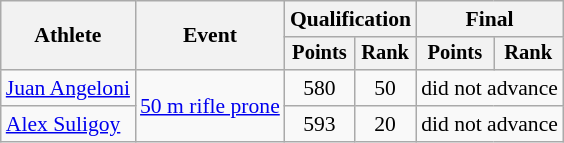<table class="wikitable" style="font-size:90%">
<tr>
<th rowspan="2">Athlete</th>
<th rowspan="2">Event</th>
<th colspan=2>Qualification</th>
<th colspan=2>Final</th>
</tr>
<tr style="font-size:95%">
<th>Points</th>
<th>Rank</th>
<th>Points</th>
<th>Rank</th>
</tr>
<tr align=center>
<td align=left><a href='#'>Juan Angeloni</a></td>
<td align=left rowspan=2><a href='#'>50 m rifle prone</a></td>
<td>580</td>
<td>50</td>
<td colspan=2>did not advance</td>
</tr>
<tr align=center>
<td align=left><a href='#'>Alex Suligoy</a></td>
<td>593</td>
<td>20</td>
<td colspan=2>did not advance</td>
</tr>
</table>
